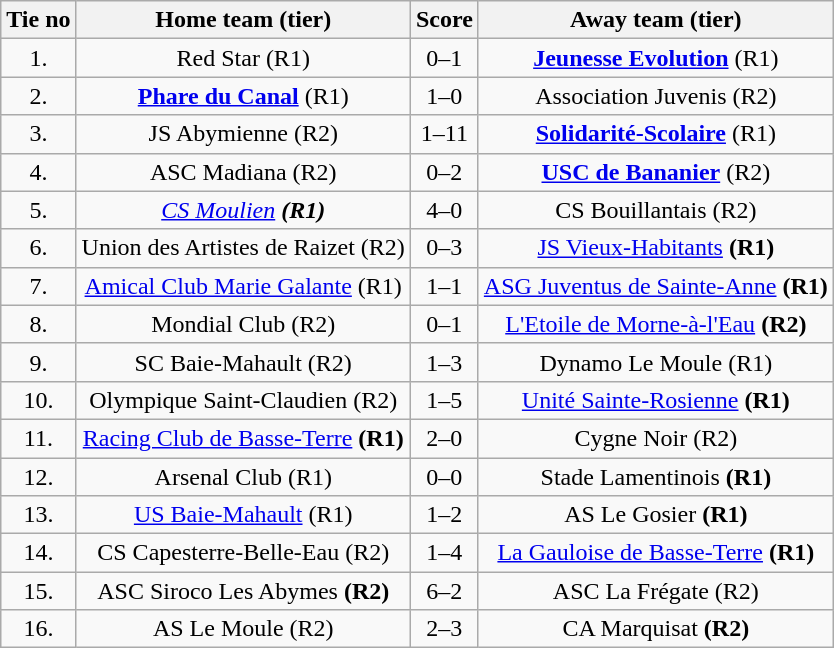<table class="wikitable" style="text-align: center">
<tr>
<th>Tie no</th>
<th>Home team (tier)</th>
<th>Score</th>
<th>Away team (tier)</th>
</tr>
<tr>
<td>1.</td>
<td> Red Star (R1)</td>
<td>0–1</td>
<td><strong><a href='#'>Jeunesse Evolution</a></strong> (R1) </td>
</tr>
<tr>
<td>2.</td>
<td> <strong><a href='#'>Phare du Canal</a></strong> (R1)</td>
<td>1–0</td>
<td>Association Juvenis (R2) </td>
</tr>
<tr>
<td>3.</td>
<td> JS Abymienne (R2)</td>
<td>1–11</td>
<td><strong><a href='#'>Solidarité-Scolaire</a></strong> (R1) </td>
</tr>
<tr>
<td>4.</td>
<td> ASC Madiana (R2)</td>
<td>0–2</td>
<td><strong><a href='#'>USC de Bananier</a></strong> (R2) </td>
</tr>
<tr>
<td>5.</td>
<td> <em><a href='#'>CS Moulien</a><strong> (R1)</td>
<td>4–0</td>
<td>CS Bouillantais (R2) </td>
</tr>
<tr>
<td>6.</td>
<td> Union des Artistes de Raizet (R2)</td>
<td>0–3</td>
<td></strong><a href='#'>JS Vieux-Habitants</a><strong> (R1) </td>
</tr>
<tr>
<td>7.</td>
<td> <a href='#'>Amical Club Marie Galante</a> (R1)</td>
<td>1–1 </td>
<td></strong><a href='#'>ASG Juventus de Sainte-Anne</a><strong> (R1) </td>
</tr>
<tr>
<td>8.</td>
<td> Mondial Club (R2)</td>
<td>0–1</td>
<td></strong><a href='#'>L'Etoile de Morne-à-l'Eau</a><strong> (R2) </td>
</tr>
<tr>
<td>9.</td>
<td> SC Baie-Mahault (R2)</td>
<td>1–3</td>
<td>Dynamo Le Moule (R1) </td>
</tr>
<tr>
<td>10.</td>
<td>  Olympique Saint-Claudien (R2)</td>
<td>1–5</td>
<td></strong><a href='#'>Unité Sainte-Rosienne</a><strong> (R1) </td>
</tr>
<tr>
<td>11.</td>
<td> </strong><a href='#'>Racing Club de Basse-Terre</a><strong> (R1)</td>
<td>2–0</td>
<td>Cygne Noir (R2) </td>
</tr>
<tr>
<td>12.</td>
<td> Arsenal Club (R1)</td>
<td>0–0 </td>
<td></strong>Stade Lamentinois<strong> (R1) </td>
</tr>
<tr>
<td>13.</td>
<td> <a href='#'>US Baie-Mahault</a> (R1)</td>
<td>1–2</td>
<td></strong>AS Le Gosier<strong> (R1) </td>
</tr>
<tr>
<td>14.</td>
<td> CS Capesterre-Belle-Eau (R2)</td>
<td>1–4</td>
<td></strong><a href='#'>La Gauloise de Basse-Terre</a><strong> (R1) </td>
</tr>
<tr>
<td>15.</td>
<td> </strong>ASC Siroco Les Abymes<strong> (R2)</td>
<td>6–2</td>
<td>ASC La Frégate (R2) </td>
</tr>
<tr>
<td>16.</td>
<td> AS Le Moule (R2)</td>
<td>2–3</td>
<td></strong>CA Marquisat<strong> (R2) </td>
</tr>
</table>
